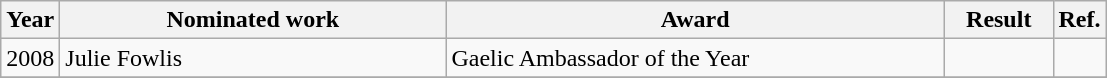<table class="wikitable">
<tr>
<th>Year</th>
<th width="250">Nominated work</th>
<th width="325">Award</th>
<th width="65">Result</th>
<th>Ref.</th>
</tr>
<tr>
<td>2008</td>
<td>Julie Fowlis</td>
<td>Gaelic Ambassador of the Year</td>
<td></td>
<td align="center"></td>
</tr>
<tr>
</tr>
</table>
